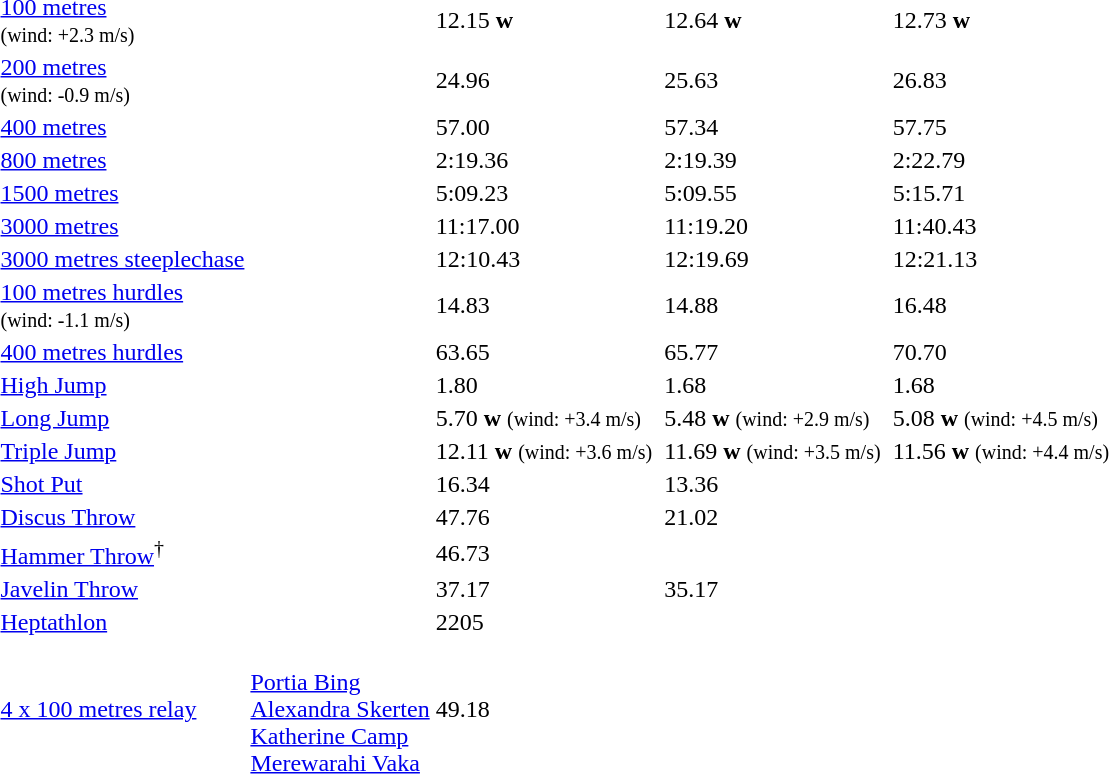<table>
<tr>
<td><a href='#'>100 metres</a> <br> <small>(wind: +2.3 m/s)</small></td>
<td></td>
<td>12.15 <strong>w</strong></td>
<td></td>
<td>12.64 <strong>w</strong></td>
<td></td>
<td>12.73 <strong>w</strong></td>
</tr>
<tr>
<td><a href='#'>200 metres</a> <br> <small>(wind: -0.9 m/s)</small></td>
<td></td>
<td>24.96</td>
<td></td>
<td>25.63</td>
<td></td>
<td>26.83</td>
</tr>
<tr>
<td><a href='#'>400 metres</a></td>
<td></td>
<td>57.00</td>
<td></td>
<td>57.34</td>
<td></td>
<td>57.75</td>
</tr>
<tr>
<td><a href='#'>800 metres</a></td>
<td></td>
<td>2:19.36</td>
<td></td>
<td>2:19.39</td>
<td></td>
<td>2:22.79</td>
</tr>
<tr>
<td><a href='#'>1500 metres</a></td>
<td></td>
<td>5:09.23</td>
<td></td>
<td>5:09.55</td>
<td></td>
<td>5:15.71</td>
</tr>
<tr>
<td><a href='#'>3000 metres</a></td>
<td></td>
<td>11:17.00</td>
<td></td>
<td>11:19.20</td>
<td></td>
<td>11:40.43</td>
</tr>
<tr>
<td><a href='#'>3000 metres steeplechase</a></td>
<td></td>
<td>12:10.43</td>
<td></td>
<td>12:19.69</td>
<td></td>
<td>12:21.13</td>
</tr>
<tr>
<td><a href='#'>100 metres hurdles</a> <br> <small>(wind: -1.1 m/s)</small></td>
<td></td>
<td>14.83</td>
<td></td>
<td>14.88</td>
<td></td>
<td>16.48</td>
</tr>
<tr>
<td><a href='#'>400 metres hurdles</a></td>
<td></td>
<td>63.65</td>
<td></td>
<td>65.77</td>
<td></td>
<td>70.70</td>
</tr>
<tr>
<td><a href='#'>High Jump</a></td>
<td></td>
<td>1.80</td>
<td></td>
<td>1.68</td>
<td></td>
<td>1.68</td>
</tr>
<tr>
<td><a href='#'>Long Jump</a></td>
<td></td>
<td>5.70 <strong>w</strong> <small>(wind: +3.4 m/s)</small></td>
<td></td>
<td>5.48 <strong>w</strong> <small>(wind: +2.9 m/s)</small></td>
<td></td>
<td>5.08 <strong>w</strong> <small>(wind: +4.5 m/s)</small></td>
</tr>
<tr>
<td><a href='#'>Triple Jump</a></td>
<td></td>
<td>12.11 <strong>w</strong> <small>(wind: +3.6 m/s)</small></td>
<td></td>
<td>11.69 <strong>w</strong> <small>(wind: +3.5 m/s)</small></td>
<td></td>
<td>11.56 <strong>w</strong> <small>(wind: +4.4 m/s)</small></td>
</tr>
<tr>
<td><a href='#'>Shot Put</a></td>
<td></td>
<td>16.34</td>
<td></td>
<td>13.36</td>
<td></td>
<td></td>
</tr>
<tr>
<td><a href='#'>Discus Throw</a></td>
<td></td>
<td>47.76</td>
<td></td>
<td>21.02</td>
<td></td>
<td></td>
</tr>
<tr>
<td><a href='#'>Hammer Throw</a><sup>†</sup></td>
<td></td>
<td>46.73</td>
<td></td>
<td></td>
<td></td>
<td></td>
</tr>
<tr>
<td><a href='#'>Javelin Throw</a></td>
<td></td>
<td>37.17</td>
<td></td>
<td>35.17</td>
<td></td>
<td></td>
</tr>
<tr>
<td><a href='#'>Heptathlon</a></td>
<td></td>
<td>2205</td>
<td></td>
<td></td>
<td></td>
<td></td>
</tr>
<tr>
<td><a href='#'>4 x 100 metres relay</a></td>
<td> <br> <a href='#'>Portia Bing</a> <br> <a href='#'>Alexandra Skerten</a> <br> <a href='#'>Katherine Camp</a> <br> <a href='#'>Merewarahi Vaka</a></td>
<td>49.18</td>
<td></td>
<td></td>
<td></td>
<td></td>
</tr>
</table>
